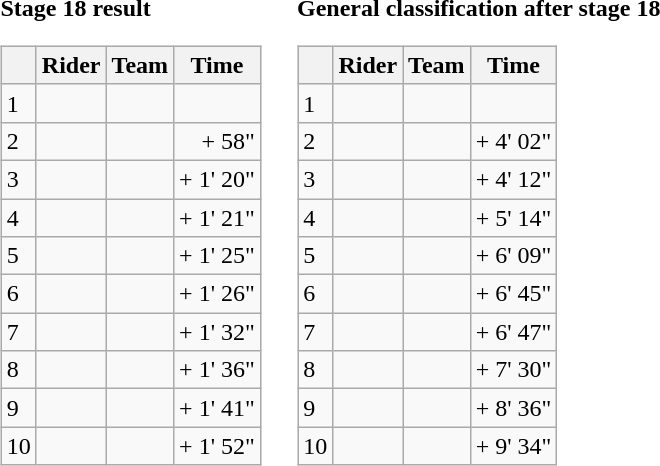<table>
<tr>
<td><strong>Stage 18 result</strong><br><table class="wikitable">
<tr>
<th></th>
<th>Rider</th>
<th>Team</th>
<th>Time</th>
</tr>
<tr>
<td>1</td>
<td> </td>
<td></td>
<td align="right"></td>
</tr>
<tr>
<td>2</td>
<td></td>
<td></td>
<td align="right">+ 58"</td>
</tr>
<tr>
<td>3</td>
<td></td>
<td></td>
<td align="right">+ 1' 20"</td>
</tr>
<tr>
<td>4</td>
<td></td>
<td></td>
<td align="right">+ 1' 21"</td>
</tr>
<tr>
<td>5</td>
<td></td>
<td></td>
<td align="right">+ 1' 25"</td>
</tr>
<tr>
<td>6</td>
<td></td>
<td></td>
<td align="right">+ 1' 26"</td>
</tr>
<tr>
<td>7</td>
<td> </td>
<td></td>
<td align="right">+ 1' 32"</td>
</tr>
<tr>
<td>8</td>
<td></td>
<td></td>
<td align="right">+ 1' 36"</td>
</tr>
<tr>
<td>9</td>
<td></td>
<td></td>
<td align="right">+ 1' 41"</td>
</tr>
<tr>
<td>10</td>
<td></td>
<td></td>
<td align="right">+ 1' 52"</td>
</tr>
</table>
</td>
<td></td>
<td><strong>General classification after stage 18</strong><br><table class="wikitable">
<tr>
<th></th>
<th>Rider</th>
<th>Team</th>
<th>Time</th>
</tr>
<tr>
<td>1</td>
<td> </td>
<td></td>
<td align="right"></td>
</tr>
<tr>
<td>2</td>
<td></td>
<td></td>
<td align="right">+ 4' 02"</td>
</tr>
<tr>
<td>3</td>
<td></td>
<td></td>
<td align="right">+ 4' 12"</td>
</tr>
<tr>
<td>4</td>
<td></td>
<td></td>
<td align="right">+ 5' 14"</td>
</tr>
<tr>
<td>5</td>
<td></td>
<td></td>
<td align="right">+ 6' 09"</td>
</tr>
<tr>
<td>6</td>
<td> </td>
<td></td>
<td align="right">+ 6' 45"</td>
</tr>
<tr>
<td>7</td>
<td></td>
<td></td>
<td align="right">+ 6' 47"</td>
</tr>
<tr>
<td>8</td>
<td></td>
<td></td>
<td align="right">+ 7' 30"</td>
</tr>
<tr>
<td>9</td>
<td></td>
<td></td>
<td align="right">+ 8' 36"</td>
</tr>
<tr>
<td>10</td>
<td></td>
<td></td>
<td align="right">+ 9' 34"</td>
</tr>
</table>
</td>
</tr>
</table>
